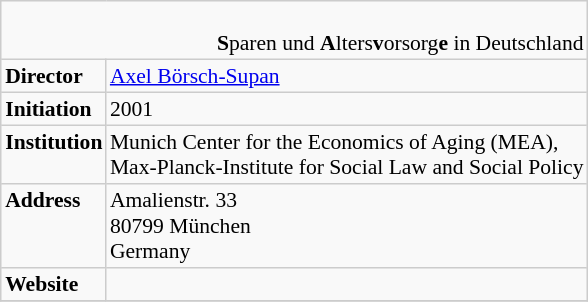<table align="right" border="1" cellpadding="2" cellspacing="0" style="margin: 0em 0em 1em 1em; background:#f9f9f9; border: 1px #cccccc solid; border-collapse: collapse; font-size: 90%;">
<tr>
<td align="right" colspan="2"><br><span> <strong>S</strong>paren und <strong>A</strong>lters<strong>v</strong>orsorg<strong>e</strong> in Deutschland</span></td>
</tr>
<tr valign="top">
<td><strong>Director</strong></td>
<td><a href='#'>Axel Börsch-Supan</a></td>
</tr>
<tr valign="top">
<td><strong>Initiation</strong></td>
<td>2001</td>
</tr>
<tr valign="top">
<td><strong>Institution</strong></td>
<td>Munich Center for the Economics of Aging (MEA), <br>Max-Planck-Institute for Social Law and Social Policy</td>
</tr>
<tr valign="top">
<td><strong>Address</strong></td>
<td>Amalienstr. 33 <br>80799 München <br> Germany</td>
</tr>
<tr valign="top">
<td><strong>Website</strong></td>
<td></td>
</tr>
<tr valign="top">
</tr>
</table>
